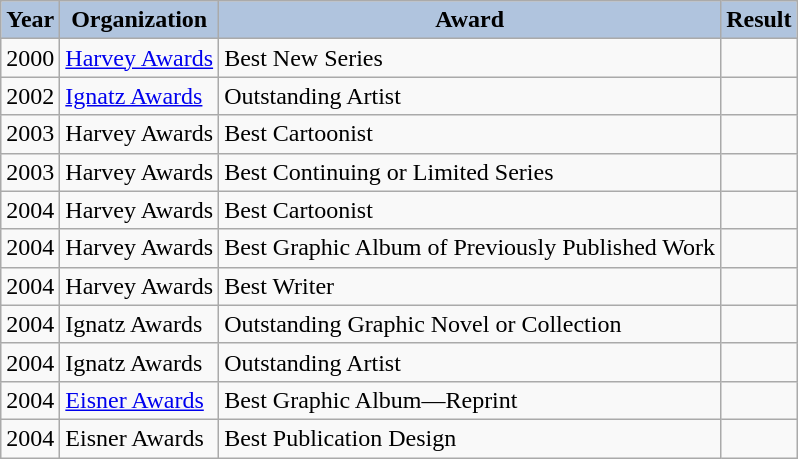<table class="wikitable sortable">
<tr>
<th scope="col" style="background:#B0C4DE;">Year</th>
<th scope="col" style="background:#B0C4DE;">Organization</th>
<th scope="col" style="background:#B0C4DE;">Award</th>
<th scope="col" style="background:#B0C4DE;">Result</th>
</tr>
<tr>
<td>2000</td>
<td><a href='#'>Harvey Awards</a></td>
<td>Best New Series</td>
<td></td>
</tr>
<tr>
<td>2002</td>
<td><a href='#'>Ignatz Awards</a></td>
<td>Outstanding Artist</td>
<td></td>
</tr>
<tr>
<td>2003</td>
<td>Harvey Awards</td>
<td>Best Cartoonist</td>
<td></td>
</tr>
<tr>
<td>2003</td>
<td>Harvey Awards</td>
<td>Best Continuing or Limited Series</td>
<td></td>
</tr>
<tr>
<td>2004</td>
<td>Harvey Awards</td>
<td>Best Cartoonist</td>
<td></td>
</tr>
<tr>
<td>2004</td>
<td>Harvey Awards</td>
<td>Best Graphic Album of Previously Published Work</td>
<td></td>
</tr>
<tr>
<td>2004</td>
<td>Harvey Awards</td>
<td>Best Writer</td>
<td></td>
</tr>
<tr>
<td>2004</td>
<td>Ignatz Awards</td>
<td>Outstanding Graphic Novel or Collection</td>
<td></td>
</tr>
<tr>
<td>2004</td>
<td>Ignatz Awards</td>
<td>Outstanding Artist</td>
<td></td>
</tr>
<tr>
<td>2004</td>
<td><a href='#'>Eisner Awards</a></td>
<td>Best Graphic Album—Reprint</td>
<td></td>
</tr>
<tr>
<td>2004</td>
<td>Eisner Awards</td>
<td>Best Publication Design</td>
<td></td>
</tr>
</table>
